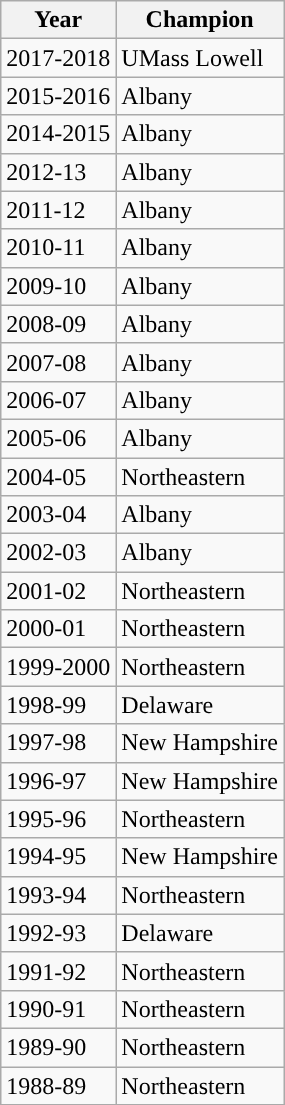<table class="wikitable sortable">
<tr>
<th>Year</th>
<th>Champion</th>
</tr>
<tr>
<td>2017-2018</td>
<td>UMass Lowell</td>
</tr>
<tr>
<td>2015-2016</td>
<td>Albany</td>
</tr>
<tr>
<td>2014-2015</td>
<td>Albany</td>
</tr>
<tr>
<td>2012-13</td>
<td>Albany</td>
</tr>
<tr>
<td>2011-12</td>
<td>Albany</td>
</tr>
<tr>
<td>2010-11</td>
<td>Albany</td>
</tr>
<tr>
<td>2009-10</td>
<td>Albany</td>
</tr>
<tr>
<td>2008-09</td>
<td>Albany</td>
</tr>
<tr>
<td>2007-08</td>
<td>Albany</td>
</tr>
<tr>
<td>2006-07</td>
<td>Albany</td>
</tr>
<tr>
<td>2005-06</td>
<td>Albany</td>
</tr>
<tr>
<td>2004-05</td>
<td>Northeastern</td>
</tr>
<tr>
<td>2003-04</td>
<td>Albany</td>
</tr>
<tr>
<td>2002-03</td>
<td>Albany</td>
</tr>
<tr>
<td>2001-02</td>
<td>Northeastern</td>
</tr>
<tr>
<td>2000-01</td>
<td>Northeastern</td>
</tr>
<tr>
<td>1999-2000</td>
<td>Northeastern</td>
</tr>
<tr>
<td>1998-99</td>
<td>Delaware</td>
</tr>
<tr>
<td>1997-98</td>
<td>New Hampshire</td>
</tr>
<tr>
<td>1996-97</td>
<td>New Hampshire</td>
</tr>
<tr>
<td>1995-96</td>
<td>Northeastern</td>
</tr>
<tr>
<td>1994-95</td>
<td>New Hampshire</td>
</tr>
<tr>
<td>1993-94</td>
<td>Northeastern</td>
</tr>
<tr>
<td>1992-93</td>
<td>Delaware</td>
</tr>
<tr>
<td>1991-92</td>
<td>Northeastern</td>
</tr>
<tr>
<td>1990-91</td>
<td>Northeastern</td>
</tr>
<tr>
<td>1989-90</td>
<td>Northeastern</td>
</tr>
<tr>
<td>1988-89</td>
<td>Northeastern</td>
</tr>
<tr>
</tr>
</table>
